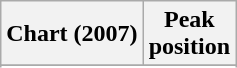<table class="wikitable sortable plainrowheaders" style="text-align:center">
<tr>
<th scope="col">Chart (2007)</th>
<th scope="col">Peak<br>position</th>
</tr>
<tr>
</tr>
<tr>
</tr>
<tr>
</tr>
<tr>
</tr>
</table>
